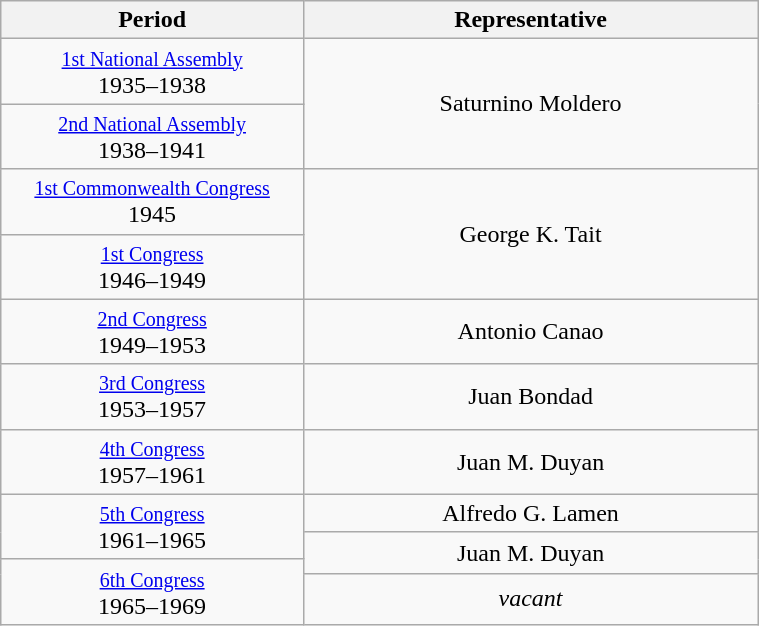<table class="wikitable" style="text-align:center; width:40%;">
<tr>
<th width="40%">Period</th>
<th>Representative</th>
</tr>
<tr>
<td><small><a href='#'>1st National Assembly</a></small><br>1935–1938</td>
<td rowspan="2">Saturnino Moldero</td>
</tr>
<tr>
<td><small><a href='#'>2nd National Assembly</a></small><br>1938–1941</td>
</tr>
<tr>
<td><small><a href='#'>1st Commonwealth Congress</a></small><br>1945</td>
<td rowspan="2">George K. Tait</td>
</tr>
<tr>
<td><small><a href='#'>1st Congress</a></small><br>1946–1949</td>
</tr>
<tr>
<td><small><a href='#'>2nd Congress</a></small><br>1949–1953</td>
<td>Antonio Canao</td>
</tr>
<tr>
<td><small><a href='#'>3rd Congress</a></small><br>1953–1957</td>
<td>Juan Bondad</td>
</tr>
<tr>
<td><small><a href='#'>4th Congress</a></small><br>1957–1961</td>
<td>Juan M. Duyan</td>
</tr>
<tr>
<td rowspan="2"><small><a href='#'>5th Congress</a></small><br>1961–1965</td>
<td>Alfredo G. Lamen</td>
</tr>
<tr>
<td rowspan="2">Juan M. Duyan</td>
</tr>
<tr>
<td rowspan="2"><small><a href='#'>6th Congress</a></small><br>1965–1969</td>
</tr>
<tr>
<td><em>vacant</em></td>
</tr>
</table>
